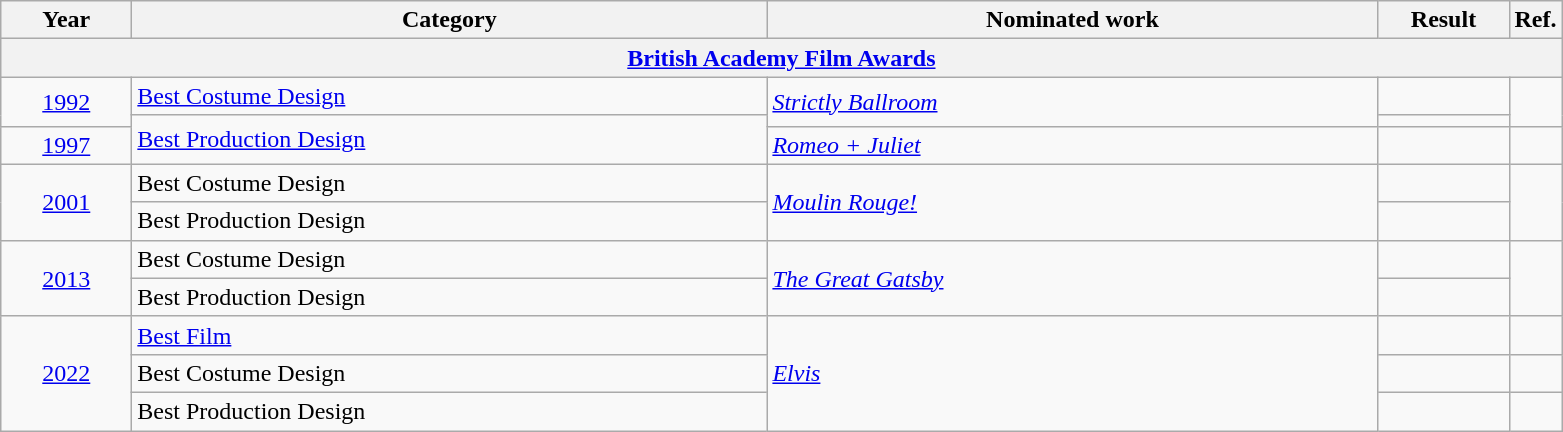<table class=wikitable>
<tr>
<th scope="col" style="width:5em;">Year</th>
<th scope="col" style="width:26em;">Category</th>
<th scope="col" style="width:25em;">Nominated work</th>
<th scope="col" style="width:5em;">Result</th>
<th>Ref.</th>
</tr>
<tr>
<th colspan="5"><a href='#'>British Academy Film Awards</a></th>
</tr>
<tr>
<td rowspan="2" style="text-align:center;"><a href='#'>1992</a></td>
<td><a href='#'>Best Costume Design</a></td>
<td rowspan="2"><em><a href='#'>Strictly Ballroom</a></em></td>
<td></td>
<td rowspan="2" style="text-align: center;"></td>
</tr>
<tr>
<td rowspan="2"><a href='#'>Best Production Design</a></td>
<td></td>
</tr>
<tr>
<td style="text-align:center;"><a href='#'>1997</a></td>
<td><em><a href='#'>Romeo + Juliet</a></em></td>
<td></td>
<td style="text-align: center;"></td>
</tr>
<tr>
<td rowspan="2" style="text-align:center;"><a href='#'>2001</a></td>
<td>Best Costume Design</td>
<td rowspan="2"><em><a href='#'>Moulin Rouge!</a></em></td>
<td></td>
<td rowspan="2" style="text-align: center;"></td>
</tr>
<tr>
<td>Best Production Design</td>
<td></td>
</tr>
<tr>
<td rowspan="2" style="text-align:center;"><a href='#'>2013</a></td>
<td>Best Costume Design</td>
<td rowspan="2"><em><a href='#'>The Great Gatsby</a></em></td>
<td></td>
<td rowspan="2" style="text-align: center;"></td>
</tr>
<tr>
<td>Best Production Design</td>
<td></td>
</tr>
<tr>
<td rowspan="3" style="text-align:center;"><a href='#'>2022</a></td>
<td><a href='#'>Best Film</a></td>
<td rowspan="3"><em><a href='#'>Elvis</a></em></td>
<td></td>
<td style="text-align: center;"></td>
</tr>
<tr>
<td>Best Costume Design</td>
<td></td>
<td style="text-align: center;"></td>
</tr>
<tr>
<td>Best Production Design</td>
<td></td>
<td style="text-align: center;"></td>
</tr>
</table>
